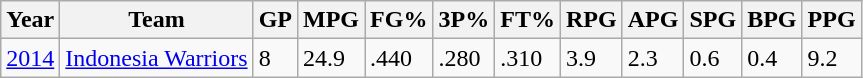<table class="wikitable sortable">
<tr>
<th>Year</th>
<th>Team</th>
<th>GP</th>
<th>MPG</th>
<th>FG%</th>
<th>3P%</th>
<th>FT%</th>
<th>RPG</th>
<th>APG</th>
<th>SPG</th>
<th>BPG</th>
<th>PPG</th>
</tr>
<tr>
<td><a href='#'>2014</a></td>
<td><a href='#'>Indonesia Warriors</a></td>
<td>8</td>
<td>24.9</td>
<td>.440</td>
<td>.280</td>
<td>.310</td>
<td>3.9</td>
<td>2.3</td>
<td>0.6</td>
<td>0.4</td>
<td>9.2</td>
</tr>
</table>
